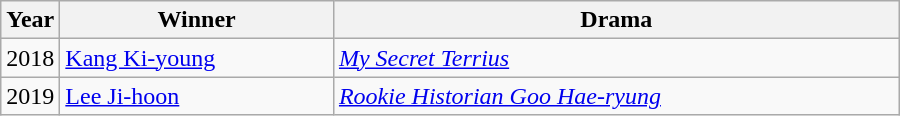<table class="wikitable" style="width:600px">
<tr>
<th width=10>Year</th>
<th>Winner</th>
<th>Drama</th>
</tr>
<tr>
<td>2018</td>
<td><a href='#'>Kang Ki-young</a></td>
<td><em><a href='#'>My Secret Terrius</a></em></td>
</tr>
<tr>
<td>2019</td>
<td><a href='#'>Lee Ji-hoon</a></td>
<td><em><a href='#'>Rookie Historian Goo Hae-ryung</a></em></td>
</tr>
</table>
